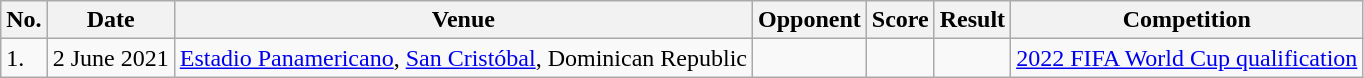<table class="wikitable" style="font-size:100%;">
<tr>
<th>No.</th>
<th>Date</th>
<th>Venue</th>
<th>Opponent</th>
<th>Score</th>
<th>Result</th>
<th>Competition</th>
</tr>
<tr>
<td>1.</td>
<td>2 June 2021</td>
<td><a href='#'>Estadio Panamericano</a>, <a href='#'>San Cristóbal</a>, Dominican Republic</td>
<td></td>
<td></td>
<td></td>
<td><a href='#'>2022 FIFA World Cup qualification</a></td>
</tr>
</table>
